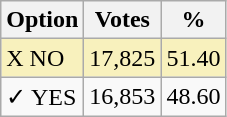<table class="wikitable">
<tr>
<th>Option</th>
<th>Votes</th>
<th>%</th>
</tr>
<tr>
<td style=background:#f8f1bd>X NO</td>
<td style=background:#f8f1bd>17,825</td>
<td style=background:#f8f1bd>51.40</td>
</tr>
<tr>
<td>✓ YES</td>
<td>16,853</td>
<td>48.60</td>
</tr>
</table>
